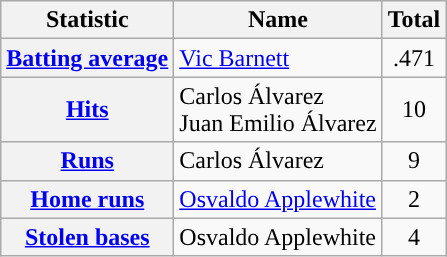<table class="wikitable plainrowheaders">
<tr>
<th scope="col">Statistic</th>
<th scope="col">Name</th>
<th scope="col">Total</th>
</tr>
<tr>
<th scope="row"><a href='#'>Batting average</a></th>
<td> <a href='#'>Vic Barnett</a></td>
<td align=center>.471</td>
</tr>
<tr>
<th scope="row"><a href='#'>Hits</a></th>
<td> Carlos Álvarez<br> Juan Emilio Álvarez</td>
<td align=center>10</td>
</tr>
<tr>
<th scope="row"><a href='#'>Runs</a></th>
<td> Carlos Álvarez</td>
<td align=center>9</td>
</tr>
<tr>
<th scope="row"><a href='#'>Home runs</a></th>
<td> <a href='#'>Osvaldo Applewhite</a></td>
<td align=center>2</td>
</tr>
<tr>
<th scope="row" rowspan=2><a href='#'>Stolen bases</a></th>
<td> Osvaldo Applewhite</td>
<td align=center>4</td>
</tr>
</table>
